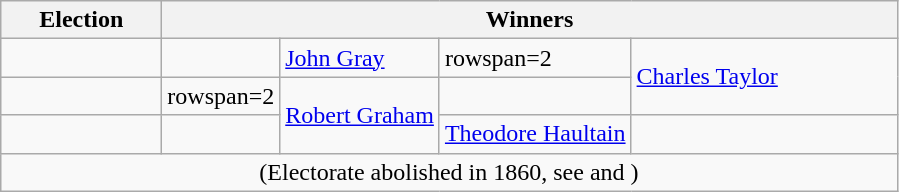<table class=wikitable>
<tr>
<th width=100>Election</th>
<th width=350 colspan=4>Winners</th>
</tr>
<tr>
<td></td>
<td></td>
<td><a href='#'>John Gray</a></td>
<td>rowspan=2 </td>
<td width=170 rowspan=2><a href='#'>Charles Taylor</a></td>
</tr>
<tr>
<td></td>
<td>rowspan=2 </td>
<td rowspan=2><a href='#'>Robert Graham</a></td>
</tr>
<tr>
<td></td>
<td></td>
<td><a href='#'>Theodore Haultain</a></td>
</tr>
<tr>
<td colspan=5 align=center><span>(Electorate abolished in 1860, see  and )</span></td>
</tr>
</table>
